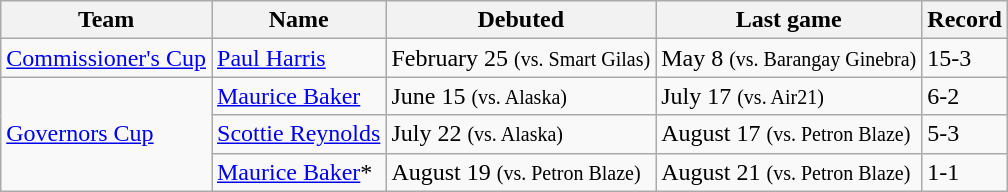<table class="wikitable">
<tr>
<th>Team</th>
<th>Name</th>
<th>Debuted</th>
<th>Last game</th>
<th>Record</th>
</tr>
<tr>
<td><a href='#'>Commissioner's Cup</a></td>
<td> <a href='#'>Paul Harris</a></td>
<td>February 25 <small>(vs. Smart Gilas)</small></td>
<td>May 8 <small> (vs. Barangay Ginebra)</small></td>
<td>15-3</td>
</tr>
<tr>
<td rowspan=3><a href='#'>Governors Cup</a></td>
<td> <a href='#'>Maurice Baker</a></td>
<td>June 15 <small>(vs. Alaska)</small></td>
<td>July 17 <small>(vs. Air21)</small></td>
<td>6-2</td>
</tr>
<tr>
<td> <a href='#'>Scottie Reynolds</a></td>
<td>July 22 <small>(vs. Alaska)</small></td>
<td>August 17 <small>(vs. Petron Blaze)</small></td>
<td>5-3</td>
</tr>
<tr>
<td> <a href='#'>Maurice Baker</a>*</td>
<td>August 19 <small>(vs. Petron Blaze)</small></td>
<td>August 21 <small>(vs. Petron Blaze)</small></td>
<td>1-1</td>
</tr>
</table>
